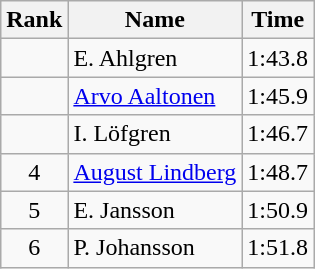<table class="wikitable" style="text-align:center">
<tr>
<th>Rank</th>
<th>Name</th>
<th>Time</th>
</tr>
<tr>
<td></td>
<td align=left>E. Ahlgren</td>
<td>1:43.8</td>
</tr>
<tr>
<td></td>
<td align=left><a href='#'>Arvo Aaltonen</a></td>
<td>1:45.9</td>
</tr>
<tr>
<td></td>
<td align=left>I. Löfgren</td>
<td>1:46.7</td>
</tr>
<tr>
<td>4</td>
<td align=left><a href='#'>August Lindberg</a></td>
<td>1:48.7</td>
</tr>
<tr>
<td>5</td>
<td align=left>E. Jansson</td>
<td>1:50.9</td>
</tr>
<tr>
<td>6</td>
<td align=left>P. Johansson</td>
<td>1:51.8</td>
</tr>
</table>
